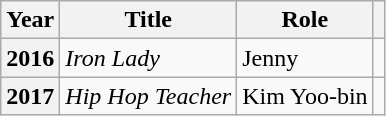<table class="wikitable plainrowheaders">
<tr>
<th scope="col">Year</th>
<th scope="col">Title</th>
<th scope="col">Role</th>
<th scope="col" class="unsortable"></th>
</tr>
<tr>
<th scope="row">2016</th>
<td><em>Iron Lady</em></td>
<td>Jenny</td>
<td style="text-align:center"></td>
</tr>
<tr>
<th scope="row">2017</th>
<td><em>Hip Hop Teacher</em></td>
<td>Kim Yoo-bin</td>
<td style="text-align:center"></td>
</tr>
</table>
